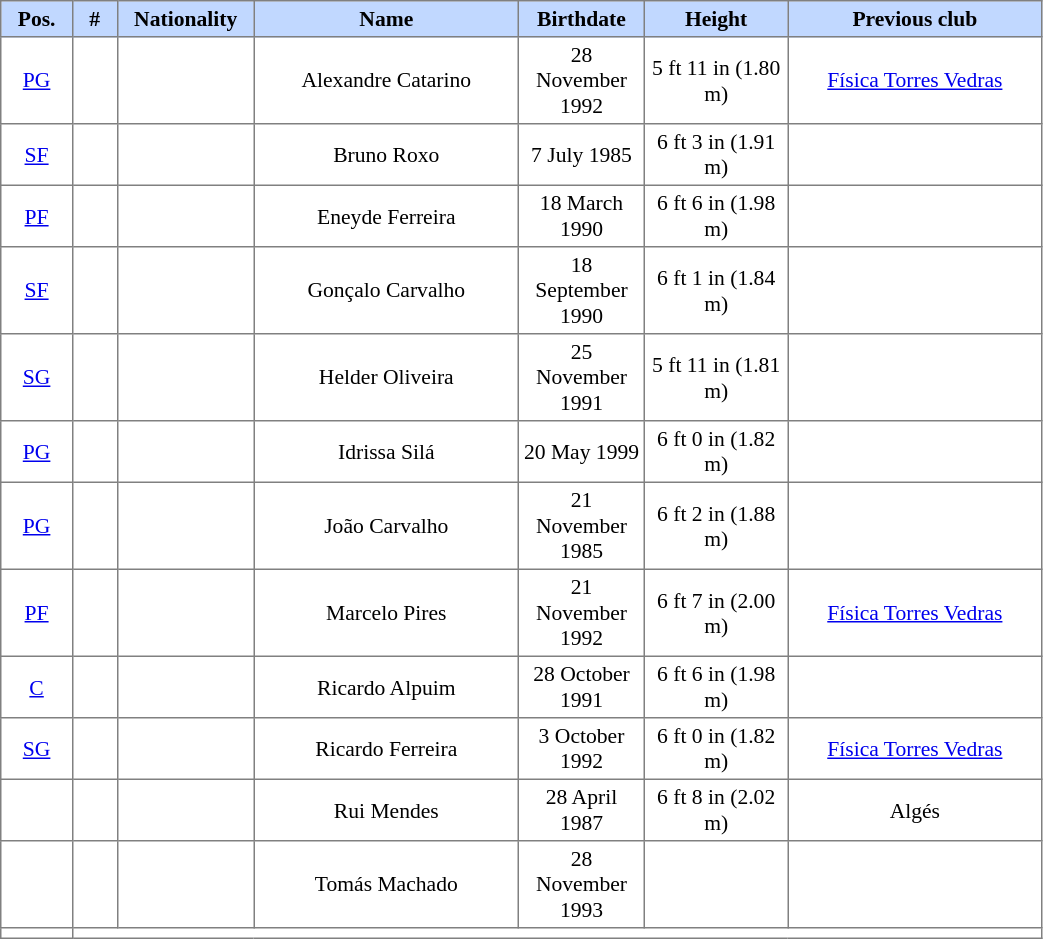<table border="1" cellpadding="3" cellspacing="0" style="border-collapse:collapse; font-size:90%; width:55%;">
<tr style="background:#c1d8ff;">
<th width=1%>Pos.</th>
<th width=1%>#</th>
<th width=1%>Nationality</th>
<th width=7%>Name</th>
<th width=1%>Birthdate</th>
<th width=3%>Height</th>
<th width=7%>Previous club</th>
</tr>
<tr align=center>
<td><a href='#'>PG</a></td>
<td></td>
<td></td>
<td>Alexandre Catarino</td>
<td>28 November 1992</td>
<td>5 ft 11 in (1.80 m)</td>
<td><a href='#'>Física Torres Vedras</a></td>
</tr>
<tr align=center>
<td><a href='#'>SF</a></td>
<td></td>
<td></td>
<td>Bruno Roxo</td>
<td>7 July 1985</td>
<td>6 ft 3 in (1.91 m)</td>
<td></td>
</tr>
<tr align=center>
<td><a href='#'>PF</a></td>
<td></td>
<td></td>
<td>Eneyde Ferreira</td>
<td>18 March 1990</td>
<td>6 ft 6 in (1.98 m)</td>
<td></td>
</tr>
<tr align=center>
<td><a href='#'>SF</a></td>
<td></td>
<td></td>
<td>Gonçalo Carvalho</td>
<td>18 September 1990</td>
<td>6 ft 1 in (1.84 m)</td>
<td></td>
</tr>
<tr align=center>
<td><a href='#'>SG</a></td>
<td></td>
<td></td>
<td>Helder Oliveira</td>
<td>25 November 1991</td>
<td>5 ft 11 in (1.81 m)</td>
<td></td>
</tr>
<tr align=center>
<td><a href='#'>PG</a></td>
<td></td>
<td></td>
<td>Idrissa Silá</td>
<td>20 May 1999</td>
<td>6 ft 0 in (1.82 m)</td>
<td></td>
</tr>
<tr align=center>
<td><a href='#'>PG</a></td>
<td></td>
<td></td>
<td>João Carvalho</td>
<td>21 November 1985</td>
<td>6 ft 2 in (1.88 m)</td>
<td></td>
</tr>
<tr align=center>
<td><a href='#'>PF</a></td>
<td></td>
<td></td>
<td>Marcelo Pires</td>
<td>21 November 1992</td>
<td>6 ft 7 in (2.00 m)</td>
<td><a href='#'>Física Torres Vedras</a></td>
</tr>
<tr align=center>
<td><a href='#'>C</a></td>
<td></td>
<td></td>
<td>Ricardo Alpuim</td>
<td>28 October 1991</td>
<td>6 ft 6 in (1.98 m)</td>
<td></td>
</tr>
<tr align=center>
<td><a href='#'>SG</a></td>
<td></td>
<td></td>
<td>Ricardo Ferreira</td>
<td>3 October 1992</td>
<td>6 ft 0 in (1.82 m)</td>
<td><a href='#'>Física Torres Vedras</a></td>
</tr>
<tr align=center>
<td></td>
<td></td>
<td></td>
<td>Rui Mendes</td>
<td>28 April 1987</td>
<td>6 ft 8 in (2.02 m)</td>
<td>Algés</td>
</tr>
<tr align=center>
<td></td>
<td></td>
<td></td>
<td>Tomás Machado</td>
<td>28 November 1993</td>
<td></td>
<td></td>
</tr>
<tr align=center>
<td></td>
</tr>
</table>
